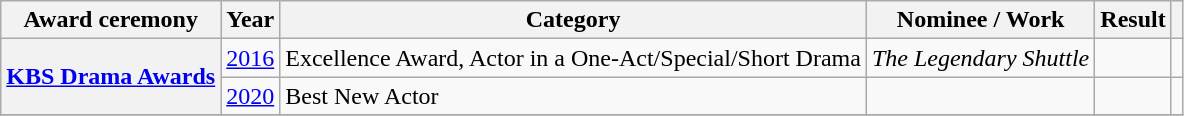<table class="wikitable plainrowheaders sortable">
<tr>
<th scope="col">Award ceremony</th>
<th scope="col">Year</th>
<th scope="col">Category</th>
<th scope="col">Nominee / Work</th>
<th scope="col">Result</th>
<th scope="col" class="unsortable"></th>
</tr>
<tr>
<th scope="row"  rowspan="2"><a href='#'>KBS Drama Awards</a></th>
<td><a href='#'>2016</a></td>
<td>Excellence Award, Actor in a One-Act/Special/Short Drama</td>
<td><em>The Legendary Shuttle</em></td>
<td></td>
<td></td>
</tr>
<tr>
<td><a href='#'>2020</a></td>
<td>Best New Actor</td>
<td></td>
<td></td>
<td></td>
</tr>
<tr>
</tr>
</table>
